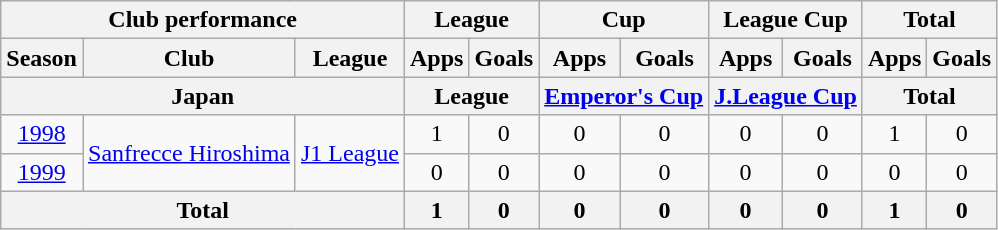<table class="wikitable" style="text-align:center;">
<tr>
<th colspan=3>Club performance</th>
<th colspan=2>League</th>
<th colspan=2>Cup</th>
<th colspan=2>League Cup</th>
<th colspan=2>Total</th>
</tr>
<tr>
<th>Season</th>
<th>Club</th>
<th>League</th>
<th>Apps</th>
<th>Goals</th>
<th>Apps</th>
<th>Goals</th>
<th>Apps</th>
<th>Goals</th>
<th>Apps</th>
<th>Goals</th>
</tr>
<tr>
<th colspan=3>Japan</th>
<th colspan=2>League</th>
<th colspan=2><a href='#'>Emperor's Cup</a></th>
<th colspan=2><a href='#'>J.League Cup</a></th>
<th colspan=2>Total</th>
</tr>
<tr>
<td><a href='#'>1998</a></td>
<td rowspan="2"><a href='#'>Sanfrecce Hiroshima</a></td>
<td rowspan="2"><a href='#'>J1 League</a></td>
<td>1</td>
<td>0</td>
<td>0</td>
<td>0</td>
<td>0</td>
<td>0</td>
<td>1</td>
<td>0</td>
</tr>
<tr>
<td><a href='#'>1999</a></td>
<td>0</td>
<td>0</td>
<td>0</td>
<td>0</td>
<td>0</td>
<td>0</td>
<td>0</td>
<td>0</td>
</tr>
<tr>
<th colspan=3>Total</th>
<th>1</th>
<th>0</th>
<th>0</th>
<th>0</th>
<th>0</th>
<th>0</th>
<th>1</th>
<th>0</th>
</tr>
</table>
